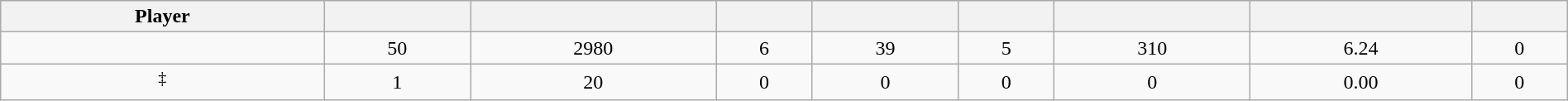<table class="wikitable sortable" style="width:100%;">
<tr style="text-align:center; background:#ddd;">
<th>Player</th>
<th></th>
<th></th>
<th></th>
<th></th>
<th></th>
<th></th>
<th></th>
<th></th>
</tr>
<tr align=center>
<td></td>
<td>50</td>
<td>2980</td>
<td>6</td>
<td>39</td>
<td>5</td>
<td>310</td>
<td>6.24</td>
<td>0</td>
</tr>
<tr align=center>
<td><sup>‡</sup></td>
<td>1</td>
<td>20</td>
<td>0</td>
<td>0</td>
<td>0</td>
<td>0</td>
<td>0.00</td>
<td>0</td>
</tr>
</table>
